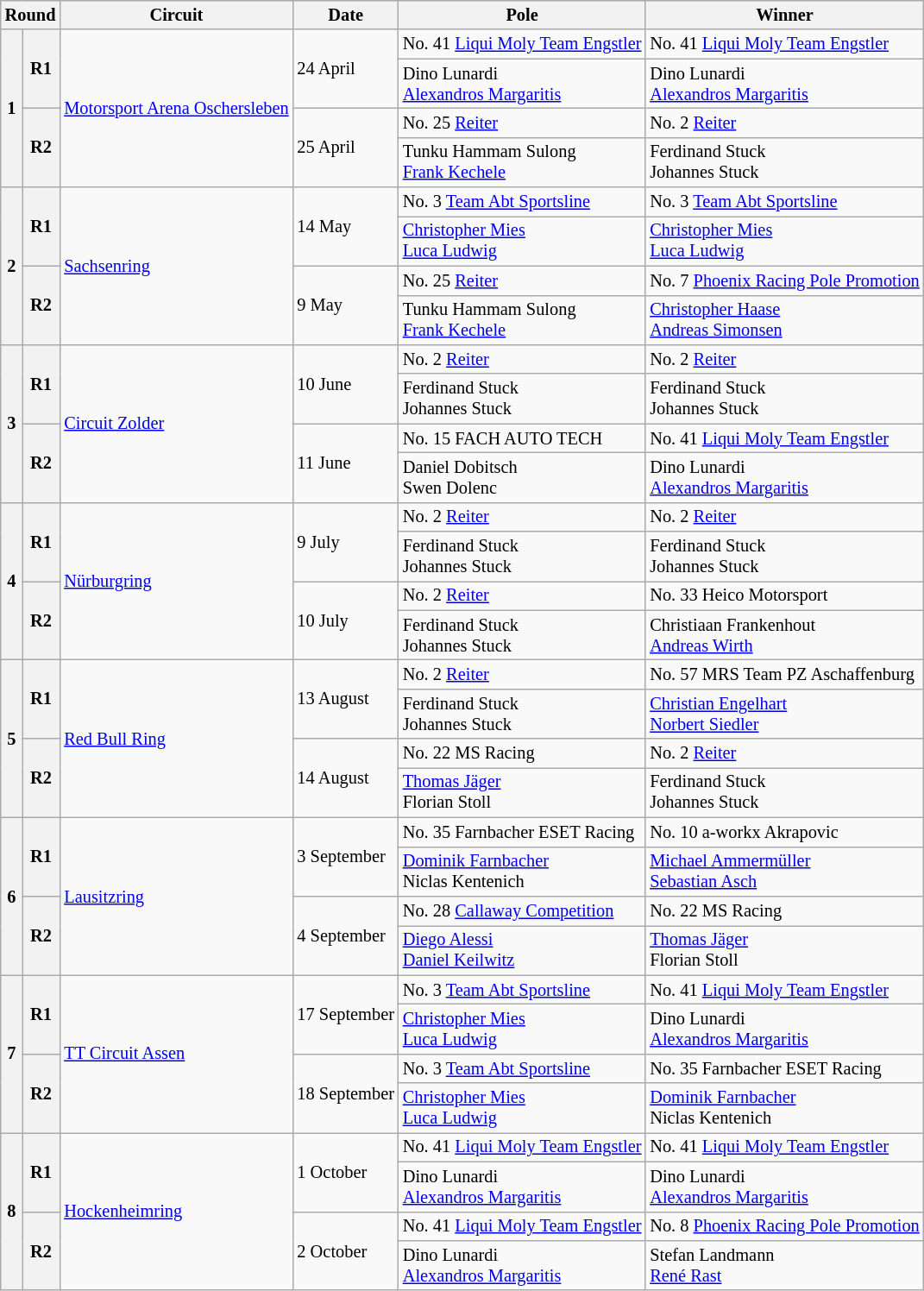<table class="wikitable" style="font-size: 85%;">
<tr>
<th colspan=2>Round</th>
<th>Circuit</th>
<th>Date</th>
<th>Pole</th>
<th>Winner</th>
</tr>
<tr>
<th rowspan=4>1</th>
<th rowspan=2>R1</th>
<td rowspan=4> <a href='#'>Motorsport Arena Oschersleben</a></td>
<td rowspan=2>24 April</td>
<td>No. 41 <a href='#'>Liqui Moly Team Engstler</a></td>
<td>No. 41 <a href='#'>Liqui Moly Team Engstler</a></td>
</tr>
<tr>
<td> Dino Lunardi<br> <a href='#'>Alexandros Margaritis</a></td>
<td> Dino Lunardi<br> <a href='#'>Alexandros Margaritis</a></td>
</tr>
<tr>
<th rowspan=2>R2</th>
<td rowspan=2>25 April</td>
<td>No. 25 <a href='#'>Reiter</a></td>
<td>No. 2 <a href='#'>Reiter</a></td>
</tr>
<tr>
<td> Tunku Hammam Sulong<br> <a href='#'>Frank Kechele</a></td>
<td> Ferdinand Stuck<br> Johannes Stuck</td>
</tr>
<tr>
<th rowspan=4>2</th>
<th rowspan=2>R1</th>
<td rowspan=4> <a href='#'>Sachsenring</a></td>
<td rowspan=2>14 May</td>
<td>No. 3 <a href='#'>Team Abt Sportsline</a></td>
<td>No. 3 <a href='#'>Team Abt Sportsline</a></td>
</tr>
<tr>
<td> <a href='#'>Christopher Mies</a><br> <a href='#'>Luca Ludwig</a></td>
<td> <a href='#'>Christopher Mies</a><br> <a href='#'>Luca Ludwig</a></td>
</tr>
<tr>
<th rowspan=2>R2</th>
<td rowspan=2>9 May</td>
<td>No. 25 <a href='#'>Reiter</a></td>
<td>No. 7 <a href='#'>Phoenix Racing Pole Promotion</a></td>
</tr>
<tr>
<td> Tunku Hammam Sulong<br> <a href='#'>Frank Kechele</a></td>
<td> <a href='#'>Christopher Haase</a><br> <a href='#'>Andreas Simonsen</a></td>
</tr>
<tr>
<th rowspan=4>3</th>
<th rowspan=2>R1</th>
<td rowspan=4> <a href='#'>Circuit Zolder</a></td>
<td rowspan=2>10 June</td>
<td>No. 2 <a href='#'>Reiter</a></td>
<td>No. 2 <a href='#'>Reiter</a></td>
</tr>
<tr>
<td> Ferdinand Stuck<br> Johannes Stuck</td>
<td> Ferdinand Stuck<br> Johannes Stuck</td>
</tr>
<tr>
<th rowspan=2>R2</th>
<td rowspan=2>11 June</td>
<td>No. 15 FACH AUTO TECH</td>
<td>No. 41 <a href='#'>Liqui Moly Team Engstler</a></td>
</tr>
<tr>
<td> Daniel Dobitsch<br> Swen Dolenc</td>
<td> Dino Lunardi<br> <a href='#'>Alexandros Margaritis</a></td>
</tr>
<tr>
<th rowspan=4>4</th>
<th rowspan=2>R1</th>
<td rowspan=4> <a href='#'>Nürburgring</a></td>
<td rowspan=2>9 July</td>
<td>No. 2 <a href='#'>Reiter</a></td>
<td>No. 2 <a href='#'>Reiter</a></td>
</tr>
<tr>
<td> Ferdinand Stuck<br> Johannes Stuck</td>
<td> Ferdinand Stuck<br> Johannes Stuck</td>
</tr>
<tr>
<th rowspan=2>R2</th>
<td rowspan=2>10 July</td>
<td>No. 2 <a href='#'>Reiter</a></td>
<td>No. 33 Heico Motorsport</td>
</tr>
<tr>
<td> Ferdinand Stuck<br> Johannes Stuck</td>
<td> Christiaan Frankenhout<br> <a href='#'>Andreas Wirth</a></td>
</tr>
<tr>
<th rowspan=4>5</th>
<th rowspan=2>R1</th>
<td rowspan=4> <a href='#'>Red Bull Ring</a></td>
<td rowspan=2>13 August</td>
<td>No. 2 <a href='#'>Reiter</a></td>
<td>No. 57 MRS Team PZ Aschaffenburg</td>
</tr>
<tr>
<td> Ferdinand Stuck<br> Johannes Stuck</td>
<td> <a href='#'>Christian Engelhart</a><br> <a href='#'>Norbert Siedler</a></td>
</tr>
<tr>
<th rowspan=2>R2</th>
<td rowspan=2>14 August</td>
<td>No. 22 MS Racing</td>
<td>No. 2 <a href='#'>Reiter</a></td>
</tr>
<tr>
<td> <a href='#'>Thomas Jäger</a><br> Florian Stoll</td>
<td> Ferdinand Stuck<br> Johannes Stuck</td>
</tr>
<tr>
<th rowspan=4>6</th>
<th rowspan=2>R1</th>
<td rowspan=4> <a href='#'>Lausitzring</a></td>
<td rowspan=2>3 September</td>
<td>No. 35 Farnbacher ESET Racing</td>
<td>No. 10 a-workx Akrapovic</td>
</tr>
<tr>
<td> <a href='#'>Dominik Farnbacher</a><br> Niclas Kentenich</td>
<td> <a href='#'>Michael Ammermüller</a><br> <a href='#'>Sebastian Asch</a></td>
</tr>
<tr>
<th rowspan=2>R2</th>
<td rowspan=2>4 September</td>
<td>No. 28 <a href='#'>Callaway Competition</a></td>
<td>No. 22 MS Racing</td>
</tr>
<tr>
<td> <a href='#'>Diego Alessi</a><br> <a href='#'>Daniel Keilwitz</a></td>
<td> <a href='#'>Thomas Jäger</a><br> Florian Stoll</td>
</tr>
<tr>
<th rowspan=4>7</th>
<th rowspan=2>R1</th>
<td rowspan=4> <a href='#'>TT Circuit Assen</a></td>
<td rowspan=2>17 September</td>
<td>No. 3 <a href='#'>Team Abt Sportsline</a></td>
<td>No. 41 <a href='#'>Liqui Moly Team Engstler</a></td>
</tr>
<tr>
<td> <a href='#'>Christopher Mies</a><br> <a href='#'>Luca Ludwig</a></td>
<td> Dino Lunardi<br> <a href='#'>Alexandros Margaritis</a></td>
</tr>
<tr>
<th rowspan=2>R2</th>
<td rowspan=2>18 September</td>
<td>No. 3 <a href='#'>Team Abt Sportsline</a></td>
<td>No. 35 Farnbacher ESET Racing</td>
</tr>
<tr>
<td> <a href='#'>Christopher Mies</a><br> <a href='#'>Luca Ludwig</a></td>
<td> <a href='#'>Dominik Farnbacher</a><br> Niclas Kentenich</td>
</tr>
<tr>
<th rowspan=4>8</th>
<th rowspan=2>R1</th>
<td rowspan=4> <a href='#'>Hockenheimring</a></td>
<td rowspan=2>1 October</td>
<td>No. 41 <a href='#'>Liqui Moly Team Engstler</a></td>
<td>No. 41 <a href='#'>Liqui Moly Team Engstler</a></td>
</tr>
<tr>
<td> Dino Lunardi<br> <a href='#'>Alexandros Margaritis</a></td>
<td> Dino Lunardi<br> <a href='#'>Alexandros Margaritis</a></td>
</tr>
<tr>
<th rowspan=2>R2</th>
<td rowspan=2>2 October</td>
<td>No. 41 <a href='#'>Liqui Moly Team Engstler</a></td>
<td>No. 8 <a href='#'>Phoenix Racing Pole Promotion</a></td>
</tr>
<tr>
<td> Dino Lunardi<br> <a href='#'>Alexandros Margaritis</a></td>
<td> Stefan Landmann<br> <a href='#'>René Rast</a></td>
</tr>
</table>
